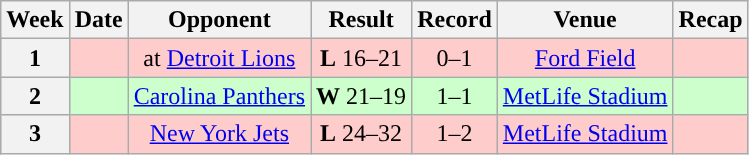<table class="wikitable" style="text-align:center">
<tr>
<th>Week</th>
<th>Date</th>
<th>Opponent</th>
<th>Result</th>
<th>Record</th>
<th>Venue</th>
<th>Recap</th>
</tr>
<tr style="background:#fcc">
<th>1</th>
<td></td>
<td>at <a href='#'>Detroit Lions</a></td>
<td><strong>L</strong> 16–21</td>
<td>0–1</td>
<td><a href='#'>Ford Field</a></td>
<td></td>
</tr>
<tr style="background:#cfc">
<th>2</th>
<td></td>
<td><a href='#'>Carolina Panthers</a></td>
<td><strong>W</strong> 21–19</td>
<td>1–1</td>
<td><a href='#'>MetLife Stadium</a></td>
<td></td>
</tr>
<tr style="background:#fcc">
<th>3</th>
<td></td>
<td><a href='#'>New York Jets</a></td>
<td><strong>L</strong> 24–32</td>
<td>1–2</td>
<td><a href='#'>MetLife Stadium</a></td>
<td></td>
</tr>
</table>
